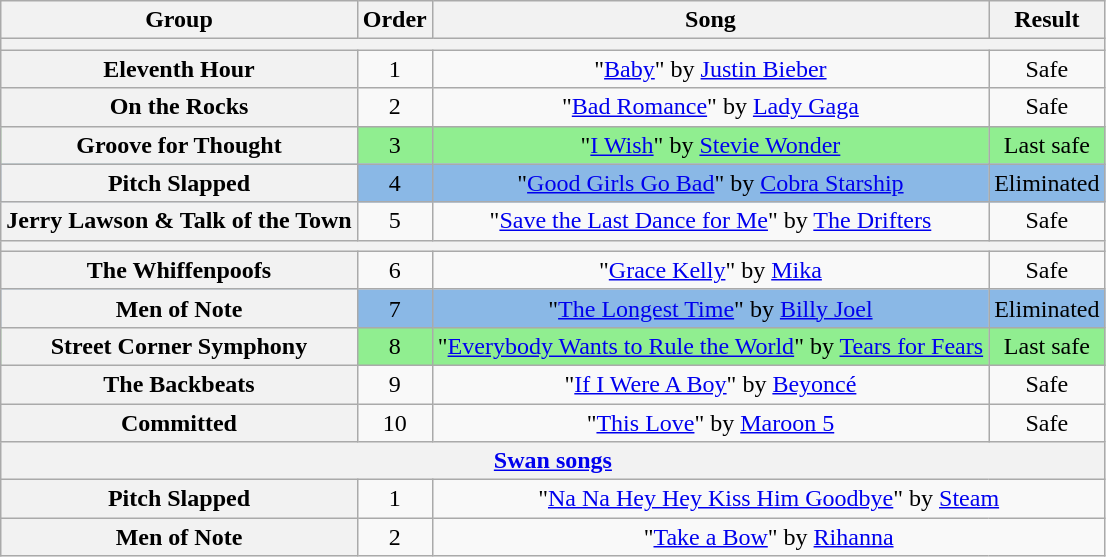<table class="wikitable plainrowheaders" style="text-align:center;">
<tr>
<th scope="col">Group</th>
<th scope="col">Order</th>
<th scope="col">Song</th>
<th scope="col">Result</th>
</tr>
<tr>
<th scope="row" colspan="4"></th>
</tr>
<tr>
<th scope="row">Eleventh Hour</th>
<td>1</td>
<td>"<a href='#'>Baby</a>" by <a href='#'>Justin Bieber</a></td>
<td>Safe</td>
</tr>
<tr>
<th scope="row">On the Rocks</th>
<td>2</td>
<td>"<a href='#'>Bad Romance</a>" by <a href='#'>Lady Gaga</a></td>
<td>Safe</td>
</tr>
<tr bgcolor="lightgreen">
<th scope="row">Groove for Thought</th>
<td>3</td>
<td>"<a href='#'>I Wish</a>" by <a href='#'>Stevie Wonder</a></td>
<td>Last safe</td>
</tr>
<tr bgcolor="8AB8E6">
<th scope="row">Pitch Slapped</th>
<td>4</td>
<td>"<a href='#'>Good Girls Go Bad</a>" by <a href='#'>Cobra Starship</a></td>
<td>Eliminated</td>
</tr>
<tr>
<th scope="row">Jerry Lawson & Talk of the Town</th>
<td>5</td>
<td>"<a href='#'>Save the Last Dance for Me</a>" by <a href='#'>The Drifters</a></td>
<td>Safe</td>
</tr>
<tr>
<th scope="row" colspan="4"></th>
</tr>
<tr>
<th scope="row">The Whiffenpoofs</th>
<td>6</td>
<td>"<a href='#'>Grace Kelly</a>" by <a href='#'>Mika</a></td>
<td>Safe</td>
</tr>
<tr bgcolor="8AB8E6">
<th scope="row">Men of Note</th>
<td>7</td>
<td>"<a href='#'>The Longest Time</a>" by <a href='#'>Billy Joel</a></td>
<td>Eliminated</td>
</tr>
<tr bgcolor="lightgreen">
<th scope="row">Street Corner Symphony</th>
<td>8</td>
<td>"<a href='#'>Everybody Wants to Rule the World</a>" by <a href='#'>Tears for Fears</a></td>
<td>Last safe</td>
</tr>
<tr>
<th scope="row">The Backbeats</th>
<td>9</td>
<td>"<a href='#'>If I Were A Boy</a>" by <a href='#'>Beyoncé</a></td>
<td>Safe</td>
</tr>
<tr>
<th scope="row">Committed</th>
<td>10</td>
<td>"<a href='#'>This Love</a>" by <a href='#'>Maroon 5</a></td>
<td>Safe</td>
</tr>
<tr>
<th scope="col" colspan="6"><a href='#'>Swan songs</a></th>
</tr>
<tr>
<th scope="row">Pitch Slapped</th>
<td>1</td>
<td colspan="2">"<a href='#'>Na Na Hey Hey Kiss Him Goodbye</a>" by <a href='#'>Steam</a></td>
</tr>
<tr>
<th scope="row">Men of Note</th>
<td>2</td>
<td colspan="2">"<a href='#'>Take a Bow</a>" by <a href='#'>Rihanna</a></td>
</tr>
</table>
